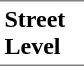<table border=0 cellspacing=0 cellpadding=3>
<tr>
<td style="border-bottom:solid 1px gray;border-top:solid 1px gray;" width=50 valign=top><strong>Street Level</strong></td>
</tr>
</table>
